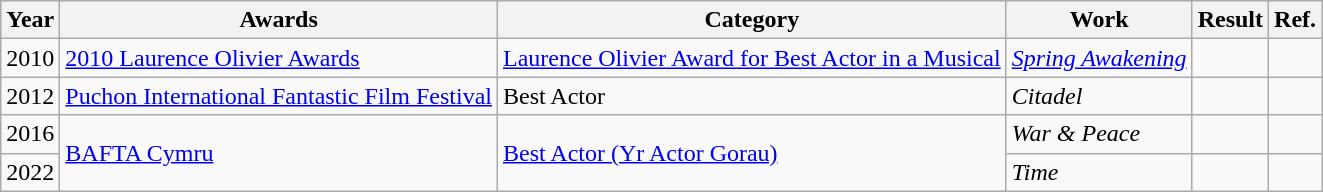<table class="wikitable">
<tr>
<th>Year</th>
<th>Awards</th>
<th>Category</th>
<th>Work</th>
<th>Result</th>
<th>Ref.</th>
</tr>
<tr>
<td>2010</td>
<td><a href='#'>2010 Laurence Olivier Awards</a></td>
<td><a href='#'>Laurence Olivier Award for Best Actor in a Musical</a></td>
<td><em><a href='#'>Spring Awakening</a></em></td>
<td></td>
<td></td>
</tr>
<tr>
<td>2012</td>
<td><a href='#'>Puchon International Fantastic Film Festival </a></td>
<td>Best Actor</td>
<td><em>Citadel</em></td>
<td></td>
<td></td>
</tr>
<tr>
<td>2016</td>
<td rowspan="2"><a href='#'>BAFTA Cymru</a></td>
<td rowspan="2"><a href='#'>Best Actor (Yr Actor Gorau)</a></td>
<td><em>War & Peace</em></td>
<td></td>
<td><br></td>
</tr>
<tr>
<td>2022</td>
<td><em>Time</em></td>
<td></td>
<td><br></td>
</tr>
</table>
